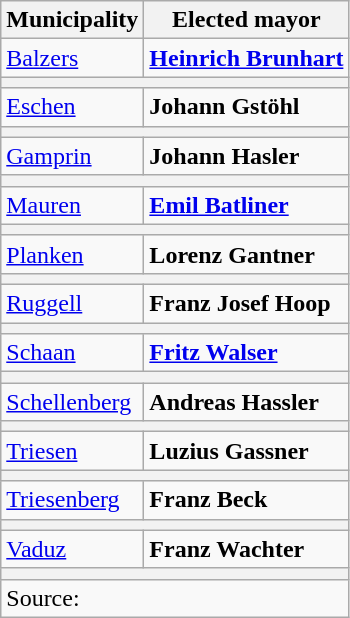<table class="wikitable" style="text-align:right">
<tr>
<th>Municipality</th>
<th>Elected mayor</th>
</tr>
<tr>
<td align="left"><a href='#'>Balzers</a></td>
<td align="left"><strong><a href='#'>Heinrich Brunhart</a></strong></td>
</tr>
<tr>
<th colspan="2"></th>
</tr>
<tr>
<td align="left"><a href='#'>Eschen</a></td>
<td align="left"><strong>Johann Gstöhl</strong></td>
</tr>
<tr>
<th colspan="2"></th>
</tr>
<tr>
<td align="left"><a href='#'>Gamprin</a></td>
<td align="left"><strong>Johann Hasler</strong></td>
</tr>
<tr>
<th colspan="2"></th>
</tr>
<tr>
<td align="left"><a href='#'>Mauren</a></td>
<td align="left"><strong><a href='#'>Emil Batliner</a></strong></td>
</tr>
<tr>
<th colspan="2"></th>
</tr>
<tr>
<td align="left"><a href='#'>Planken</a></td>
<td align="left"><strong>Lorenz Gantner</strong></td>
</tr>
<tr>
<th colspan="2"></th>
</tr>
<tr>
<td align="left"><a href='#'>Ruggell</a></td>
<td align="left"><strong>Franz Josef Hoop</strong></td>
</tr>
<tr>
<th colspan="2"></th>
</tr>
<tr>
<td align="left"><a href='#'>Schaan</a></td>
<td align="left"><strong><a href='#'>Fritz Walser</a></strong></td>
</tr>
<tr>
<th colspan="2"></th>
</tr>
<tr>
<td align="left"><a href='#'>Schellenberg</a></td>
<td align="left"><strong>Andreas Hassler</strong></td>
</tr>
<tr>
<th colspan="2"></th>
</tr>
<tr>
<td align="left"><a href='#'>Triesen</a></td>
<td align="left"><strong>Luzius Gassner</strong></td>
</tr>
<tr>
<th colspan="2"></th>
</tr>
<tr>
<td align="left"><a href='#'>Triesenberg</a></td>
<td align="left"><strong>Franz Beck</strong></td>
</tr>
<tr>
<th colspan="2"></th>
</tr>
<tr>
<td align="left"><a href='#'>Vaduz</a></td>
<td align="left"><strong>Franz Wachter</strong></td>
</tr>
<tr>
<th colspan="2"></th>
</tr>
<tr>
<td colspan="2" align="left">Source: </td>
</tr>
</table>
